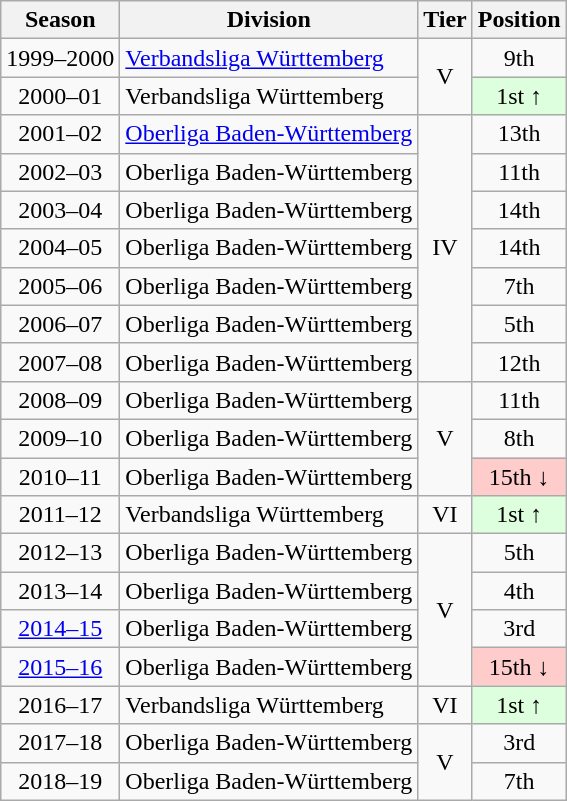<table class="wikitable">
<tr>
<th>Season</th>
<th>Division</th>
<th>Tier</th>
<th>Position</th>
</tr>
<tr align="center">
<td>1999–2000</td>
<td align="left"><a href='#'>Verbandsliga Württemberg</a></td>
<td rowspan=2>V</td>
<td>9th</td>
</tr>
<tr align="center">
<td>2000–01</td>
<td align="left">Verbandsliga Württemberg</td>
<td style="background:#ddffdd">1st ↑</td>
</tr>
<tr align="center">
<td>2001–02</td>
<td align="left"><a href='#'>Oberliga Baden-Württemberg</a></td>
<td rowspan=7>IV</td>
<td>13th</td>
</tr>
<tr align="center">
<td>2002–03</td>
<td align="left">Oberliga Baden-Württemberg</td>
<td>11th</td>
</tr>
<tr align="center">
<td>2003–04</td>
<td align="left">Oberliga Baden-Württemberg</td>
<td>14th</td>
</tr>
<tr align="center">
<td>2004–05</td>
<td align="left">Oberliga Baden-Württemberg</td>
<td>14th</td>
</tr>
<tr align="center">
<td>2005–06</td>
<td align="left">Oberliga Baden-Württemberg</td>
<td>7th</td>
</tr>
<tr align="center">
<td>2006–07</td>
<td align="left">Oberliga Baden-Württemberg</td>
<td>5th</td>
</tr>
<tr align="center">
<td>2007–08</td>
<td align="left">Oberliga Baden-Württemberg</td>
<td>12th</td>
</tr>
<tr align="center">
<td>2008–09</td>
<td align="left">Oberliga Baden-Württemberg</td>
<td rowspan=3>V</td>
<td>11th</td>
</tr>
<tr align="center">
<td>2009–10</td>
<td align="left">Oberliga Baden-Württemberg</td>
<td>8th</td>
</tr>
<tr align="center">
<td>2010–11</td>
<td align="left">Oberliga Baden-Württemberg</td>
<td style="background:#ffcccc">15th ↓</td>
</tr>
<tr align="center">
<td>2011–12</td>
<td align="left">Verbandsliga Württemberg</td>
<td>VI</td>
<td style="background:#ddffdd">1st ↑</td>
</tr>
<tr align="center">
<td>2012–13</td>
<td align="left">Oberliga Baden-Württemberg</td>
<td rowspan=4>V</td>
<td>5th</td>
</tr>
<tr align="center">
<td>2013–14</td>
<td align="left">Oberliga Baden-Württemberg</td>
<td>4th</td>
</tr>
<tr align="center">
<td><a href='#'>2014–15</a></td>
<td align="left">Oberliga Baden-Württemberg</td>
<td>3rd</td>
</tr>
<tr align="center">
<td><a href='#'>2015–16</a></td>
<td align="left">Oberliga Baden-Württemberg</td>
<td style="background:#ffcccc">15th ↓</td>
</tr>
<tr align="center">
<td>2016–17</td>
<td align="left">Verbandsliga Württemberg</td>
<td>VI</td>
<td style="background:#ddffdd">1st ↑</td>
</tr>
<tr align="center">
<td>2017–18</td>
<td align="left">Oberliga Baden-Württemberg</td>
<td rowspan=2>V</td>
<td>3rd</td>
</tr>
<tr align="center">
<td>2018–19</td>
<td align="left">Oberliga Baden-Württemberg</td>
<td>7th</td>
</tr>
</table>
